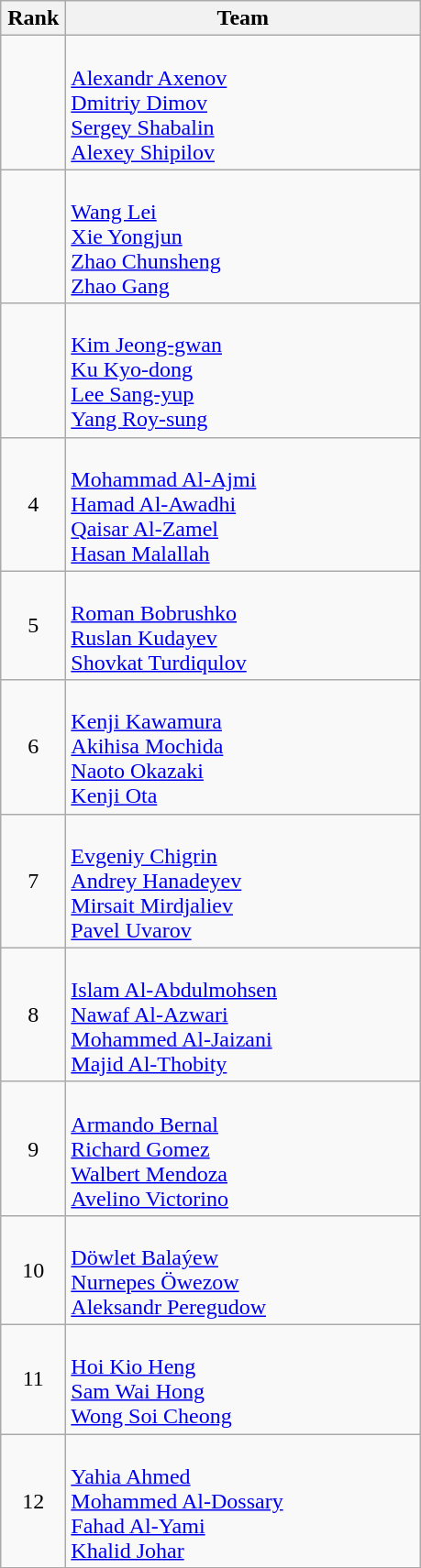<table class="wikitable" style="text-align: center;">
<tr>
<th width=40>Rank</th>
<th width=250>Team</th>
</tr>
<tr>
<td></td>
<td align=left><br><a href='#'>Alexandr Axenov</a><br><a href='#'>Dmitriy Dimov</a><br><a href='#'>Sergey Shabalin</a><br><a href='#'>Alexey Shipilov</a></td>
</tr>
<tr>
<td></td>
<td align=left><br><a href='#'>Wang Lei</a><br><a href='#'>Xie Yongjun</a><br><a href='#'>Zhao Chunsheng</a><br><a href='#'>Zhao Gang</a></td>
</tr>
<tr>
<td></td>
<td align=left><br><a href='#'>Kim Jeong-gwan</a><br><a href='#'>Ku Kyo-dong</a><br><a href='#'>Lee Sang-yup</a><br><a href='#'>Yang Roy-sung</a></td>
</tr>
<tr>
<td>4</td>
<td align=left><br><a href='#'>Mohammad Al-Ajmi</a><br><a href='#'>Hamad Al-Awadhi</a><br><a href='#'>Qaisar Al-Zamel</a><br><a href='#'>Hasan Malallah</a></td>
</tr>
<tr>
<td>5</td>
<td align=left><br><a href='#'>Roman Bobrushko</a><br><a href='#'>Ruslan Kudayev</a><br><a href='#'>Shovkat Turdiqulov</a></td>
</tr>
<tr>
<td>6</td>
<td align=left><br><a href='#'>Kenji Kawamura</a><br><a href='#'>Akihisa Mochida</a><br><a href='#'>Naoto Okazaki</a><br><a href='#'>Kenji Ota</a></td>
</tr>
<tr>
<td>7</td>
<td align=left><br><a href='#'>Evgeniy Chigrin</a><br><a href='#'>Andrey Hanadeyev</a><br><a href='#'>Mirsait Mirdjaliev</a><br><a href='#'>Pavel Uvarov</a></td>
</tr>
<tr>
<td>8</td>
<td align=left><br><a href='#'>Islam Al-Abdulmohsen</a><br><a href='#'>Nawaf Al-Azwari</a><br><a href='#'>Mohammed Al-Jaizani</a><br><a href='#'>Majid Al-Thobity</a></td>
</tr>
<tr>
<td>9</td>
<td align=left><br><a href='#'>Armando Bernal</a><br><a href='#'>Richard Gomez</a><br><a href='#'>Walbert Mendoza</a><br><a href='#'>Avelino Victorino</a></td>
</tr>
<tr>
<td>10</td>
<td align=left><br><a href='#'>Döwlet Balaýew</a><br><a href='#'>Nurnepes Öwezow</a><br><a href='#'>Aleksandr Peregudow</a></td>
</tr>
<tr>
<td>11</td>
<td align=left><br><a href='#'>Hoi Kio Heng</a><br><a href='#'>Sam Wai Hong</a><br><a href='#'>Wong Soi Cheong</a></td>
</tr>
<tr>
<td>12</td>
<td align=left><br><a href='#'>Yahia Ahmed</a><br><a href='#'>Mohammed Al-Dossary</a><br><a href='#'>Fahad Al-Yami</a><br><a href='#'>Khalid Johar</a></td>
</tr>
</table>
